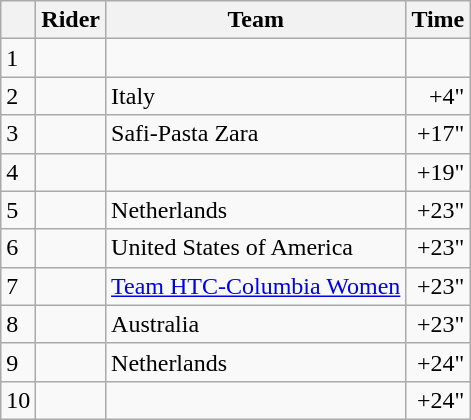<table class="wikitable">
<tr>
<th></th>
<th>Rider</th>
<th>Team</th>
<th>Time</th>
</tr>
<tr>
<td>1</td>
<td><strong></strong></td>
<td></td>
<td align="right"></td>
</tr>
<tr>
<td>2</td>
<td></td>
<td>Italy</td>
<td align="right">+4"</td>
</tr>
<tr>
<td>3</td>
<td></td>
<td>Safi-Pasta Zara</td>
<td align="right">+17"</td>
</tr>
<tr>
<td>4</td>
<td></td>
<td></td>
<td align="right">+19"</td>
</tr>
<tr>
<td>5</td>
<td></td>
<td>Netherlands</td>
<td align="right">+23"</td>
</tr>
<tr>
<td>6</td>
<td></td>
<td>United States of America</td>
<td align="right">+23"</td>
</tr>
<tr>
<td>7</td>
<td></td>
<td><a href='#'>Team HTC-Columbia Women</a></td>
<td align="right">+23"</td>
</tr>
<tr>
<td>8</td>
<td></td>
<td>Australia</td>
<td align="right">+23"</td>
</tr>
<tr>
<td>9</td>
<td></td>
<td>Netherlands</td>
<td align="right">+24"</td>
</tr>
<tr>
<td>10</td>
<td></td>
<td></td>
<td align="right">+24"</td>
</tr>
</table>
